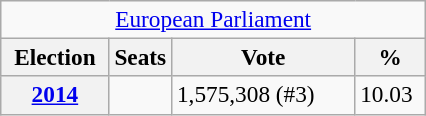<table class="wikitable" style="font-size:97%;">
<tr>
<td align="center" colspan="4"><a href='#'>European Parliament</a></td>
</tr>
<tr>
<th width="65">Election</th>
<th>Seats</th>
<th width="115">Vote</th>
<th width="40">%</th>
</tr>
<tr>
<th><a href='#'>2014</a></th>
<td></td>
<td>1,575,308 (#3)</td>
<td>10.03</td>
</tr>
</table>
